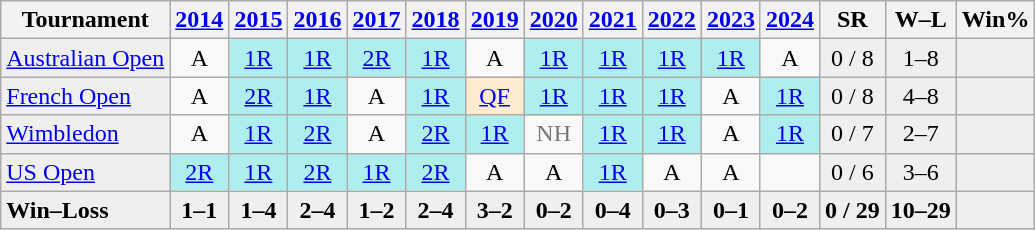<table class="wikitable" style="text-align:center">
<tr>
<th>Tournament</th>
<th><a href='#'>2014</a></th>
<th><a href='#'>2015</a></th>
<th><a href='#'>2016</a></th>
<th><a href='#'>2017</a></th>
<th><a href='#'>2018</a></th>
<th><a href='#'>2019</a></th>
<th><a href='#'>2020</a></th>
<th><a href='#'>2021</a></th>
<th><a href='#'>2022</a></th>
<th><a href='#'>2023</a></th>
<th><a href='#'>2024</a></th>
<th>SR</th>
<th>W–L</th>
<th>Win%</th>
</tr>
<tr>
<td style="background:#efefef; text-align:left;"><a href='#'>Australian Open</a></td>
<td>A</td>
<td style="background:#afeeee;"><a href='#'>1R</a></td>
<td style="background:#afeeee;"><a href='#'>1R</a></td>
<td style="background:#afeeee;"><a href='#'>2R</a></td>
<td style="background:#afeeee;"><a href='#'>1R</a></td>
<td>A</td>
<td style="background:#afeeee;"><a href='#'>1R</a></td>
<td style="background:#afeeee;"><a href='#'>1R</a></td>
<td style="background:#afeeee;"><a href='#'>1R</a></td>
<td bgcolor=afeeee><a href='#'>1R</a></td>
<td>A</td>
<td style="background:#efefef;">0 / 8</td>
<td style="background:#efefef;">1–8</td>
<td style="background:#efefef;"></td>
</tr>
<tr>
<td style="background:#efefef; text-align:left;"><a href='#'>French Open</a></td>
<td>A</td>
<td style="background:#afeeee;"><a href='#'>2R</a></td>
<td style="background:#afeeee;"><a href='#'>1R</a></td>
<td>A</td>
<td style="background:#afeeee;"><a href='#'>1R</a></td>
<td style="background:#ffebcd;"><a href='#'>QF</a></td>
<td style="background:#afeeee;"><a href='#'>1R</a></td>
<td style="background:#afeeee;"><a href='#'>1R</a></td>
<td style="background:#afeeee;"><a href='#'>1R</a></td>
<td>A</td>
<td style=background:#afeeee><a href='#'>1R</a></td>
<td style="background:#efefef;">0 / 8</td>
<td style="background:#efefef;">4–8</td>
<td style="background:#efefef;"></td>
</tr>
<tr>
<td style="background:#efefef; text-align:left;"><a href='#'>Wimbledon</a></td>
<td>A</td>
<td style="background:#afeeee;"><a href='#'>1R</a></td>
<td style="background:#afeeee;"><a href='#'>2R</a></td>
<td>A</td>
<td style="background:#afeeee;"><a href='#'>2R</a></td>
<td style="background:#afeeee;"><a href='#'>1R</a></td>
<td style="color:#767676;">NH</td>
<td style="background:#afeeee;"><a href='#'>1R</a></td>
<td style="background:#afeeee;"><a href='#'>1R</a></td>
<td>A</td>
<td style=background:#afeeee><a href='#'>1R</a></td>
<td style="background:#efefef;">0 / 7</td>
<td style="background:#efefef;">2–7</td>
<td style="background:#efefef;"></td>
</tr>
<tr>
<td style="background:#efefef; text-align:left;"><a href='#'>US Open</a></td>
<td style="background:#afeeee;"><a href='#'>2R</a></td>
<td style="background:#afeeee;"><a href='#'>1R</a></td>
<td style="background:#afeeee;"><a href='#'>2R</a></td>
<td style="background:#afeeee;"><a href='#'>1R</a></td>
<td style="background:#afeeee;"><a href='#'>2R</a></td>
<td>A</td>
<td>A</td>
<td style="background:#afeeee;"><a href='#'>1R</a></td>
<td>A</td>
<td>A</td>
<td></td>
<td style="background:#efefef;">0 / 6</td>
<td style="background:#efefef;">3–6</td>
<td style="background:#efefef;"></td>
</tr>
<tr style="font-weight:bold; background:#efefef;">
<td style="text-align:left">Win–Loss</td>
<td>1–1</td>
<td>1–4</td>
<td>2–4</td>
<td>1–2</td>
<td>2–4</td>
<td>3–2</td>
<td>0–2</td>
<td>0–4</td>
<td>0–3</td>
<td>0–1</td>
<td>0–2</td>
<td>0 / 29</td>
<td>10–29</td>
<td></td>
</tr>
</table>
